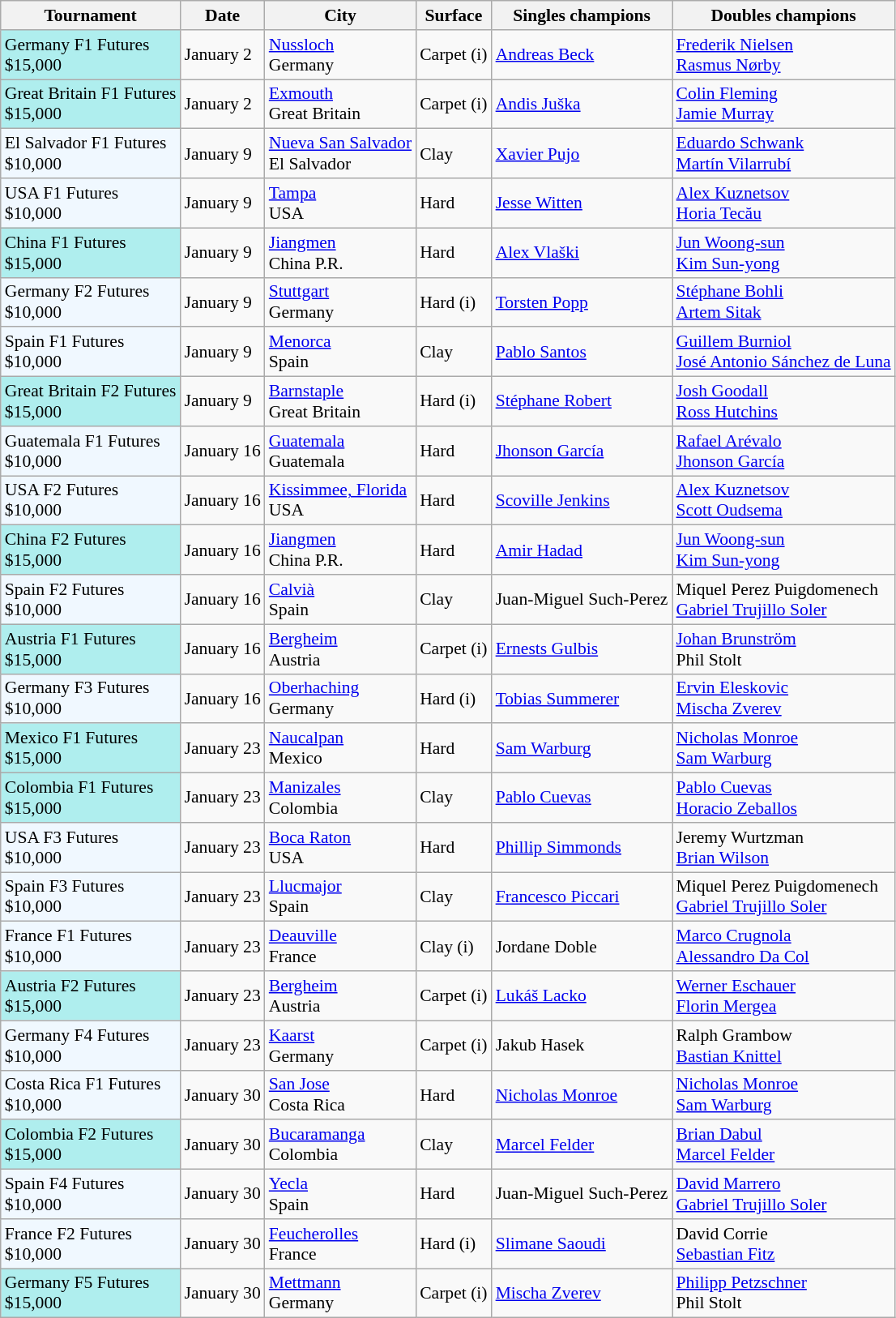<table class="sortable wikitable" style="font-size:90%">
<tr>
<th>Tournament</th>
<th>Date</th>
<th>City</th>
<th>Surface</th>
<th>Singles champions</th>
<th>Doubles champions</th>
</tr>
<tr>
<td style="background:#afeeee;">Germany F1 Futures<br>$15,000</td>
<td>January 2</td>
<td><a href='#'>Nussloch</a><br>Germany</td>
<td>Carpet (i)</td>
<td> <a href='#'>Andreas Beck</a></td>
<td> <a href='#'>Frederik Nielsen</a><br> <a href='#'>Rasmus Nørby</a></td>
</tr>
<tr>
<td style="background:#afeeee;">Great Britain F1 Futures<br>$15,000</td>
<td>January 2</td>
<td><a href='#'>Exmouth</a><br>Great Britain</td>
<td>Carpet (i)</td>
<td> <a href='#'>Andis Juška</a></td>
<td> <a href='#'>Colin Fleming</a><br> <a href='#'>Jamie Murray</a></td>
</tr>
<tr>
<td style="background:#f0f8ff;">El Salvador F1 Futures<br>$10,000</td>
<td>January 9</td>
<td><a href='#'>Nueva San Salvador</a><br>El Salvador</td>
<td>Clay</td>
<td> <a href='#'>Xavier Pujo</a></td>
<td> <a href='#'>Eduardo Schwank</a><br> <a href='#'>Martín Vilarrubí</a></td>
</tr>
<tr>
<td style="background:#f0f8ff;">USA F1 Futures<br>$10,000</td>
<td>January 9</td>
<td><a href='#'>Tampa</a><br>USA</td>
<td>Hard</td>
<td> <a href='#'>Jesse Witten</a></td>
<td> <a href='#'>Alex Kuznetsov</a><br> <a href='#'>Horia Tecău</a></td>
</tr>
<tr>
<td style="background:#afeeee;">China F1 Futures<br>$15,000</td>
<td>January 9</td>
<td><a href='#'>Jiangmen</a><br>China P.R.</td>
<td>Hard</td>
<td> <a href='#'>Alex Vlaški</a></td>
<td> <a href='#'>Jun Woong-sun</a><br> <a href='#'>Kim Sun-yong</a></td>
</tr>
<tr>
<td style="background:#f0f8ff;">Germany F2 Futures<br>$10,000</td>
<td>January 9</td>
<td><a href='#'>Stuttgart</a><br>Germany</td>
<td>Hard (i)</td>
<td> <a href='#'>Torsten Popp</a></td>
<td> <a href='#'>Stéphane Bohli</a><br> <a href='#'>Artem Sitak</a></td>
</tr>
<tr>
<td style="background:#f0f8ff;">Spain F1 Futures<br>$10,000</td>
<td>January 9</td>
<td><a href='#'>Menorca</a><br>Spain</td>
<td>Clay</td>
<td> <a href='#'>Pablo Santos</a></td>
<td> <a href='#'>Guillem Burniol</a><br> <a href='#'>José Antonio Sánchez de Luna</a></td>
</tr>
<tr>
<td style="background:#afeeee;">Great Britain F2 Futures<br>$15,000</td>
<td>January 9</td>
<td><a href='#'>Barnstaple</a><br>Great Britain</td>
<td>Hard (i)</td>
<td> <a href='#'>Stéphane Robert</a></td>
<td> <a href='#'>Josh Goodall</a><br> <a href='#'>Ross Hutchins</a></td>
</tr>
<tr>
<td style="background:#f0f8ff;">Guatemala F1 Futures<br>$10,000</td>
<td>January 16</td>
<td><a href='#'>Guatemala</a><br>Guatemala</td>
<td>Hard</td>
<td> <a href='#'>Jhonson García</a></td>
<td> <a href='#'>Rafael Arévalo</a><br> <a href='#'>Jhonson García</a></td>
</tr>
<tr>
<td style="background:#f0f8ff;">USA F2 Futures<br>$10,000</td>
<td>January 16</td>
<td><a href='#'>Kissimmee, Florida</a><br>USA</td>
<td>Hard</td>
<td> <a href='#'>Scoville Jenkins</a></td>
<td> <a href='#'>Alex Kuznetsov</a><br> <a href='#'>Scott Oudsema</a></td>
</tr>
<tr>
<td style="background:#afeeee;">China F2 Futures<br>$15,000</td>
<td>January 16</td>
<td><a href='#'>Jiangmen</a><br>China P.R.</td>
<td>Hard</td>
<td> <a href='#'>Amir Hadad</a></td>
<td> <a href='#'>Jun Woong-sun</a><br> <a href='#'>Kim Sun-yong</a></td>
</tr>
<tr>
<td style="background:#f0f8ff;">Spain F2 Futures<br>$10,000</td>
<td>January 16</td>
<td><a href='#'>Calvià</a><br>Spain</td>
<td>Clay</td>
<td> Juan-Miguel Such-Perez</td>
<td> Miquel Perez Puigdomenech<br> <a href='#'>Gabriel Trujillo Soler</a></td>
</tr>
<tr>
<td style="background:#afeeee;">Austria F1 Futures<br>$15,000</td>
<td>January 16</td>
<td><a href='#'>Bergheim</a><br>Austria</td>
<td>Carpet (i)</td>
<td> <a href='#'>Ernests Gulbis</a></td>
<td> <a href='#'>Johan Brunström</a><br> Phil Stolt</td>
</tr>
<tr>
<td style="background:#f0f8ff;">Germany F3 Futures<br>$10,000</td>
<td>January 16</td>
<td><a href='#'>Oberhaching</a><br>Germany</td>
<td>Hard (i)</td>
<td> <a href='#'>Tobias Summerer</a></td>
<td> <a href='#'>Ervin Eleskovic</a><br> <a href='#'>Mischa Zverev</a></td>
</tr>
<tr>
<td style="background:#afeeee;">Mexico F1 Futures<br>$15,000</td>
<td>January 23</td>
<td><a href='#'>Naucalpan</a><br>Mexico</td>
<td>Hard</td>
<td> <a href='#'>Sam Warburg</a></td>
<td> <a href='#'>Nicholas Monroe</a><br> <a href='#'>Sam Warburg</a></td>
</tr>
<tr>
<td style="background:#afeeee;">Colombia F1 Futures<br>$15,000</td>
<td>January 23</td>
<td><a href='#'>Manizales</a><br>Colombia</td>
<td>Clay</td>
<td> <a href='#'>Pablo Cuevas</a></td>
<td> <a href='#'>Pablo Cuevas</a><br> <a href='#'>Horacio Zeballos</a></td>
</tr>
<tr>
<td style="background:#f0f8ff;">USA F3 Futures<br>$10,000</td>
<td>January 23</td>
<td><a href='#'>Boca Raton</a><br>USA</td>
<td>Hard</td>
<td> <a href='#'>Phillip Simmonds</a></td>
<td> Jeremy Wurtzman<br> <a href='#'>Brian Wilson</a></td>
</tr>
<tr>
<td style="background:#f0f8ff;">Spain F3 Futures<br>$10,000</td>
<td>January 23</td>
<td><a href='#'>Llucmajor</a><br>Spain</td>
<td>Clay</td>
<td> <a href='#'>Francesco Piccari</a></td>
<td> Miquel Perez Puigdomenech<br> <a href='#'>Gabriel Trujillo Soler</a></td>
</tr>
<tr>
<td style="background:#f0f8ff;">France F1 Futures<br>$10,000</td>
<td>January 23</td>
<td><a href='#'>Deauville</a><br>France</td>
<td>Clay (i)</td>
<td> Jordane Doble</td>
<td> <a href='#'>Marco Crugnola</a><br> <a href='#'>Alessandro Da Col</a></td>
</tr>
<tr>
<td style="background:#afeeee;">Austria F2 Futures<br>$15,000</td>
<td>January 23</td>
<td><a href='#'>Bergheim</a><br>Austria</td>
<td>Carpet (i)</td>
<td> <a href='#'>Lukáš Lacko</a></td>
<td> <a href='#'>Werner Eschauer</a><br> <a href='#'>Florin Mergea</a></td>
</tr>
<tr>
<td style="background:#f0f8ff;">Germany F4 Futures<br>$10,000</td>
<td>January 23</td>
<td><a href='#'>Kaarst</a><br>Germany</td>
<td>Carpet (i)</td>
<td> Jakub Hasek</td>
<td> Ralph Grambow<br> <a href='#'>Bastian Knittel</a></td>
</tr>
<tr>
<td style="background:#f0f8ff;">Costa Rica F1 Futures<br>$10,000</td>
<td>January 30</td>
<td><a href='#'>San Jose</a><br>Costa Rica</td>
<td>Hard</td>
<td> <a href='#'>Nicholas Monroe</a></td>
<td> <a href='#'>Nicholas Monroe</a><br> <a href='#'>Sam Warburg</a></td>
</tr>
<tr>
<td style="background:#afeeee;">Colombia F2 Futures<br>$15,000</td>
<td>January 30</td>
<td><a href='#'>Bucaramanga</a><br>Colombia</td>
<td>Clay</td>
<td> <a href='#'>Marcel Felder</a></td>
<td> <a href='#'>Brian Dabul</a><br> <a href='#'>Marcel Felder</a></td>
</tr>
<tr>
<td style="background:#f0f8ff;">Spain F4 Futures<br>$10,000</td>
<td>January 30</td>
<td><a href='#'>Yecla</a><br>Spain</td>
<td>Hard</td>
<td> Juan-Miguel Such-Perez</td>
<td> <a href='#'>David Marrero</a><br> <a href='#'>Gabriel Trujillo Soler</a></td>
</tr>
<tr>
<td style="background:#f0f8ff;">France F2 Futures<br>$10,000</td>
<td>January 30</td>
<td><a href='#'>Feucherolles</a><br>France</td>
<td>Hard (i)</td>
<td> <a href='#'>Slimane Saoudi</a></td>
<td> David Corrie<br> <a href='#'>Sebastian Fitz</a></td>
</tr>
<tr>
<td style="background:#afeeee;">Germany F5 Futures<br>$15,000</td>
<td>January 30</td>
<td><a href='#'>Mettmann</a><br>Germany</td>
<td>Carpet (i)</td>
<td> <a href='#'>Mischa Zverev</a></td>
<td> <a href='#'>Philipp Petzschner</a><br> Phil Stolt</td>
</tr>
</table>
